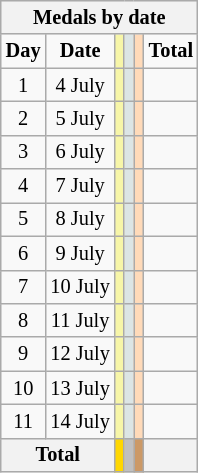<table class="wikitable" style="font-size:85%; text-align:center">
<tr style="background:#efefef;">
<th colspan=6><strong>Medals by date</strong></th>
</tr>
<tr>
<td><strong>Day</strong></td>
<td><strong>Date</strong></td>
<td style="background:#F7F6A8;"></td>
<td style="background:#DCE5E5;"></td>
<td style="background:#FFDAB9;"></td>
<td><strong>Total</strong></td>
</tr>
<tr>
<td>1</td>
<td>4 July</td>
<td style="background:#F7F6A8;"></td>
<td style="background:#DCE5E5;"></td>
<td style="background:#FFDAB9;"></td>
<td></td>
</tr>
<tr>
<td>2</td>
<td>5 July</td>
<td style="background:#F7F6A8;"></td>
<td style="background:#DCE5E5;"></td>
<td style="background:#FFDAB9;"></td>
<td></td>
</tr>
<tr>
<td>3</td>
<td>6 July</td>
<td style="background:#F7F6A8;"></td>
<td style="background:#DCE5E5;"></td>
<td style="background:#FFDAB9;"></td>
<td></td>
</tr>
<tr>
<td>4</td>
<td>7 July</td>
<td style="background:#F7F6A8;"></td>
<td style="background:#DCE5E5;"></td>
<td style="background:#FFDAB9;"></td>
<td></td>
</tr>
<tr>
<td>5</td>
<td>8 July</td>
<td style="background:#F7F6A8;"></td>
<td style="background:#DCE5E5;"></td>
<td style="background:#FFDAB9;"></td>
<td></td>
</tr>
<tr>
<td>6</td>
<td>9 July</td>
<td style="background:#F7F6A8;"></td>
<td style="background:#DCE5E5;"></td>
<td style="background:#FFDAB9;"></td>
<td></td>
</tr>
<tr>
<td>7</td>
<td>10 July</td>
<td style="background:#F7F6A8;"></td>
<td style="background:#DCE5E5;"></td>
<td style="background:#FFDAB9;"></td>
<td></td>
</tr>
<tr>
<td>8</td>
<td>11 July</td>
<td style="background:#F7F6A8;"></td>
<td style="background:#DCE5E5;"></td>
<td style="background:#FFDAB9;"></td>
<td></td>
</tr>
<tr>
<td>9</td>
<td>12 July</td>
<td style="background:#F7F6A8;"></td>
<td style="background:#DCE5E5;"></td>
<td style="background:#FFDAB9;"></td>
<td></td>
</tr>
<tr>
<td>10</td>
<td>13 July</td>
<td style="background:#F7F6A8;"></td>
<td style="background:#DCE5E5;"></td>
<td style="background:#FFDAB9;"></td>
<td></td>
</tr>
<tr>
<td>11</td>
<td>14 July</td>
<td style="background:#F7F6A8;"></td>
<td style="background:#DCE5E5;"></td>
<td style="background:#FFDAB9;"></td>
<td></td>
</tr>
<tr>
<th colspan="2">Total</th>
<th style=background:gold></th>
<th style=background:silver></th>
<th style=background:#c96></th>
<th></th>
</tr>
</table>
